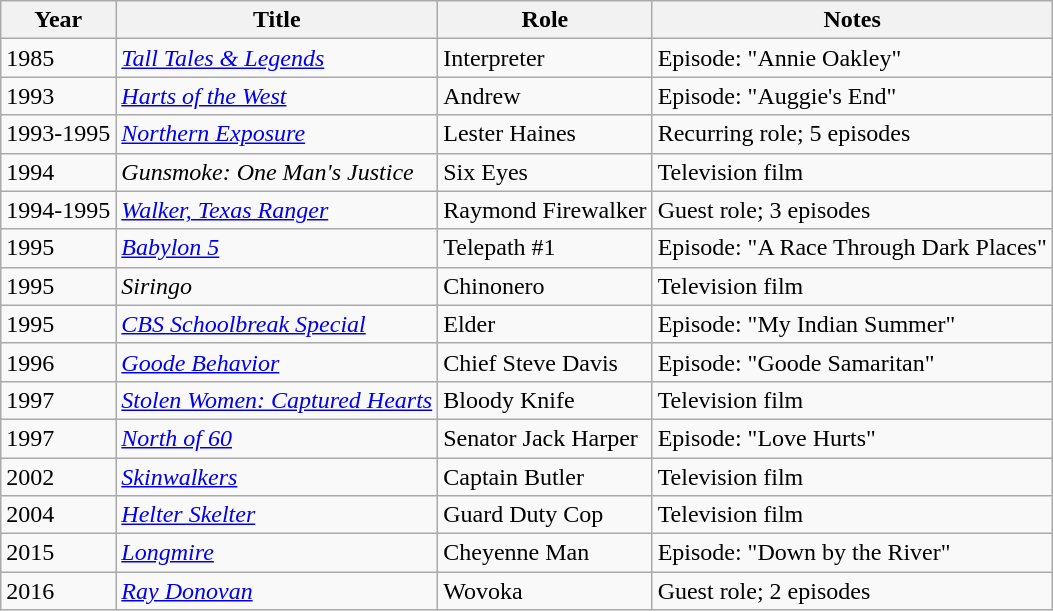<table class="wikitable">
<tr>
<th>Year</th>
<th>Title</th>
<th>Role</th>
<th>Notes</th>
</tr>
<tr>
<td>1985</td>
<td><em><a href='#'>Tall Tales & Legends</a></em></td>
<td>Interpreter</td>
<td>Episode: "Annie Oakley"</td>
</tr>
<tr>
<td>1993</td>
<td><em><a href='#'>Harts of the West</a></em></td>
<td>Andrew</td>
<td>Episode: "Auggie's End"</td>
</tr>
<tr>
<td>1993-1995</td>
<td><em><a href='#'>Northern Exposure</a></em></td>
<td>Lester Haines</td>
<td>Recurring role; 5 episodes</td>
</tr>
<tr>
<td>1994</td>
<td><em>Gunsmoke: One Man's Justice</em></td>
<td>Six Eyes</td>
<td>Television film</td>
</tr>
<tr>
<td>1994-1995</td>
<td><em><a href='#'>Walker, Texas Ranger</a></em></td>
<td>Raymond Firewalker</td>
<td>Guest role; 3 episodes</td>
</tr>
<tr>
<td>1995</td>
<td><em><a href='#'>Babylon 5</a></em></td>
<td>Telepath #1</td>
<td>Episode: "A Race Through Dark Places"</td>
</tr>
<tr>
<td>1995</td>
<td><em>Siringo</em></td>
<td>Chinonero</td>
<td>Television film</td>
</tr>
<tr>
<td>1995</td>
<td><em><a href='#'>CBS Schoolbreak Special</a></em></td>
<td>Elder</td>
<td>Episode: "My Indian Summer"</td>
</tr>
<tr>
<td>1996</td>
<td><em><a href='#'>Goode Behavior</a></em></td>
<td>Chief Steve Davis</td>
<td>Episode: "Goode Samaritan"</td>
</tr>
<tr>
<td>1997</td>
<td><em><a href='#'>Stolen Women: Captured Hearts</a></em></td>
<td>Bloody Knife</td>
<td>Television film</td>
</tr>
<tr>
<td>1997</td>
<td><em><a href='#'>North of 60</a></em></td>
<td>Senator Jack Harper</td>
<td>Episode: "Love Hurts"</td>
</tr>
<tr>
<td>2002</td>
<td><em><a href='#'>Skinwalkers</a></em></td>
<td>Captain Butler</td>
<td>Television film</td>
</tr>
<tr>
<td>2004</td>
<td><em><a href='#'>Helter Skelter</a></em></td>
<td>Guard Duty Cop</td>
<td>Television film</td>
</tr>
<tr>
<td>2015</td>
<td><em><a href='#'>Longmire</a></em></td>
<td>Cheyenne Man</td>
<td>Episode: "Down by the River"</td>
</tr>
<tr>
<td>2016</td>
<td><em><a href='#'>Ray Donovan</a></em></td>
<td>Wovoka</td>
<td>Guest role; 2 episodes</td>
</tr>
</table>
